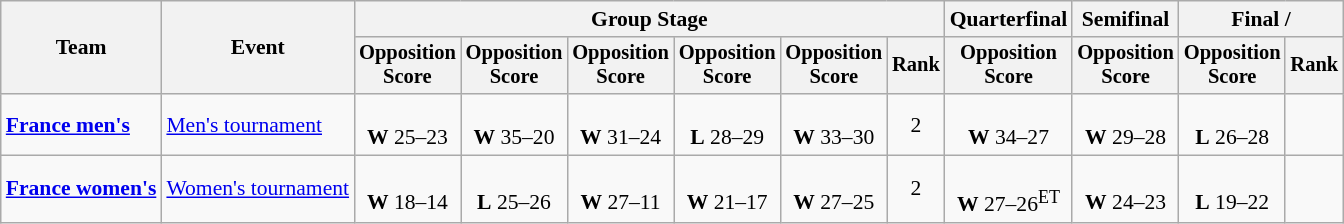<table class="wikitable" style="font-size:90%">
<tr>
<th rowspan=2>Team</th>
<th rowspan=2>Event</th>
<th colspan=6>Group Stage</th>
<th>Quarterfinal</th>
<th>Semifinal</th>
<th colspan=2>Final / </th>
</tr>
<tr style="font-size:95%">
<th>Opposition<br>Score</th>
<th>Opposition<br>Score</th>
<th>Opposition<br>Score</th>
<th>Opposition<br>Score</th>
<th>Opposition<br>Score</th>
<th>Rank</th>
<th>Opposition<br>Score</th>
<th>Opposition<br>Score</th>
<th>Opposition<br>Score</th>
<th>Rank</th>
</tr>
<tr align=center>
<td align=left><strong><a href='#'>France men's</a></strong></td>
<td align=left><a href='#'>Men's tournament</a></td>
<td><br><strong>W</strong> 25–23</td>
<td><br><strong>W</strong> 35–20</td>
<td><br><strong>W</strong> 31–24</td>
<td><br><strong>L</strong> 28–29</td>
<td><br><strong>W</strong> 33–30</td>
<td>2</td>
<td><br><strong>W</strong> 34–27</td>
<td><br><strong>W</strong> 29–28</td>
<td><br><strong>L</strong> 26–28</td>
<td></td>
</tr>
<tr align=center>
<td align=left><strong><a href='#'>France women's</a></strong></td>
<td align=left><a href='#'>Women's tournament</a></td>
<td><br><strong>W</strong> 18–14</td>
<td><br><strong>L</strong> 25–26</td>
<td><br><strong>W</strong> 27–11</td>
<td><br><strong>W</strong> 21–17</td>
<td><br><strong>W</strong> 27–25</td>
<td>2</td>
<td><br><strong>W</strong> 27–26<sup>ET</sup></td>
<td><br><strong>W</strong> 24–23</td>
<td><br><strong>L</strong> 19–22</td>
<td></td>
</tr>
</table>
